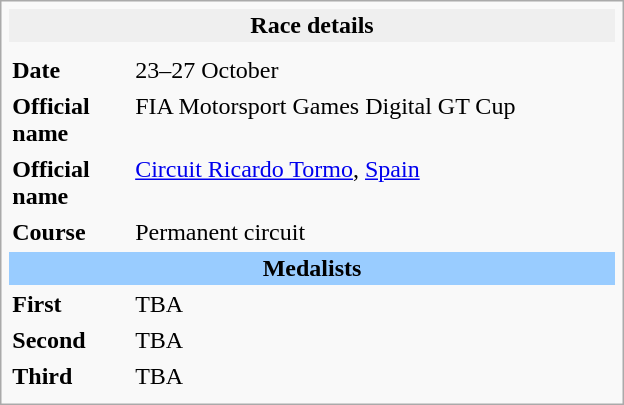<table class="infobox" align="right" cellpadding="2" style="float:right; width: 26em; ">
<tr>
<th colspan="3" bgcolor="#efefef">Race details</th>
</tr>
<tr>
<td colspan="3" style="text-align:center;"></td>
</tr>
<tr>
<td style="width: 20%;"><strong>Date</strong></td>
<td>23–27 October</td>
</tr>
<tr>
<td><strong>Official name</strong></td>
<td colspan=2>FIA Motorsport Games Digital GT Cup</td>
</tr>
<tr>
<td><strong>Official name</strong></td>
<td colspan=2> <a href='#'>Circuit Ricardo Tormo</a>, <a href='#'>Spain</a></td>
</tr>
<tr>
<td><strong>Course</strong></td>
<td colspan=2>Permanent circuit<br></td>
</tr>
<tr>
<td colspan=3 style="text-align:center; background-color:#99ccff"><strong>Medalists</strong></td>
</tr>
<tr>
<td><strong>First</strong></td>
<td> TBA</td>
<td></td>
</tr>
<tr>
<td><strong>Second</strong></td>
<td> TBA</td>
<td></td>
</tr>
<tr>
<td><strong>Third</strong></td>
<td> TBA</td>
<td></td>
</tr>
<tr>
</tr>
</table>
